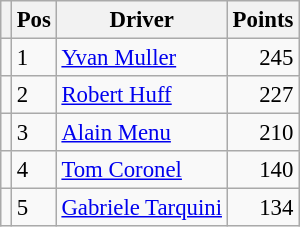<table class="wikitable" style="font-size: 95%;">
<tr>
<th></th>
<th>Pos</th>
<th>Driver</th>
<th>Points</th>
</tr>
<tr>
<td align="left"></td>
<td>1</td>
<td> <a href='#'>Yvan Muller</a></td>
<td align="right">245</td>
</tr>
<tr>
<td align="left"></td>
<td>2</td>
<td> <a href='#'>Robert Huff</a></td>
<td align="right">227</td>
</tr>
<tr>
<td align="left"></td>
<td>3</td>
<td> <a href='#'>Alain Menu</a></td>
<td align="right">210</td>
</tr>
<tr>
<td align="left"></td>
<td>4</td>
<td> <a href='#'>Tom Coronel</a></td>
<td align="right">140</td>
</tr>
<tr>
<td align="left"></td>
<td>5</td>
<td> <a href='#'>Gabriele Tarquini</a></td>
<td align="right">134</td>
</tr>
</table>
